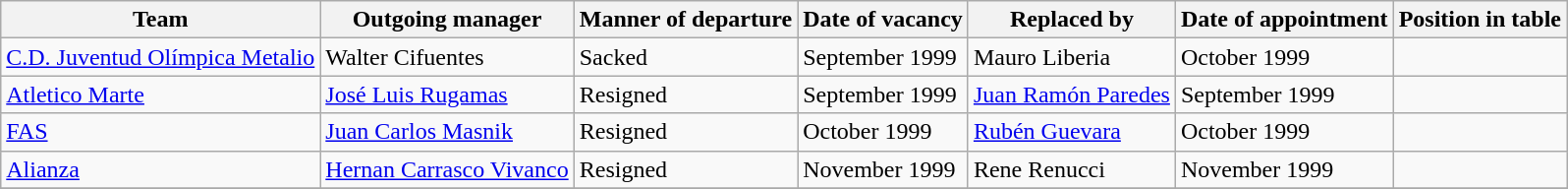<table class="wikitable">
<tr>
<th>Team</th>
<th>Outgoing manager</th>
<th>Manner of departure</th>
<th>Date of vacancy</th>
<th>Replaced by</th>
<th>Date of appointment</th>
<th>Position in table</th>
</tr>
<tr>
<td><a href='#'>C.D. Juventud Olímpica Metalio</a></td>
<td> Walter Cifuentes</td>
<td>Sacked</td>
<td>September 1999</td>
<td> Mauro Liberia</td>
<td>October 1999</td>
<td></td>
</tr>
<tr>
<td><a href='#'>Atletico Marte</a></td>
<td> <a href='#'>José Luis Rugamas</a></td>
<td>Resigned</td>
<td>September 1999</td>
<td> <a href='#'>Juan Ramón Paredes</a></td>
<td>September 1999</td>
<td></td>
</tr>
<tr>
<td><a href='#'>FAS</a></td>
<td> <a href='#'>Juan Carlos Masnik</a></td>
<td>Resigned</td>
<td>October 1999</td>
<td> <a href='#'>Rubén Guevara</a></td>
<td>October 1999</td>
<td></td>
</tr>
<tr>
<td><a href='#'>Alianza</a></td>
<td> <a href='#'>Hernan Carrasco Vivanco</a></td>
<td>Resigned</td>
<td>November 1999</td>
<td> Rene Renucci</td>
<td>November 1999</td>
<td></td>
</tr>
<tr>
</tr>
</table>
